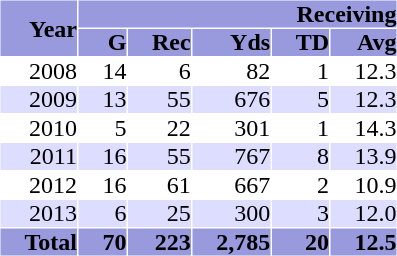<table border=0 cellspacing=1 cellpadding=0 style="text-align:right; text-indent:1em;">
<tr style="background:#99d;">
<th rowspan=2>Year</th>
<th colspan=5>Receiving</th>
<th></th>
</tr>
<tr style="background:#99d;">
<th>G</th>
<th>Rec</th>
<th>Yds</th>
<th>TD</th>
<th>Avg</th>
<th></th>
</tr>
<tr style="background:#fff;">
<td>2008</td>
<td>14</td>
<td>6</td>
<td>82</td>
<td>1</td>
<td>12.3</td>
</tr>
<tr style="background:#ddf;">
<td>2009</td>
<td>13</td>
<td>55</td>
<td>676</td>
<td>5</td>
<td>12.3</td>
</tr>
<tr style="background:#fff;">
<td>2010</td>
<td>5</td>
<td>22</td>
<td>301</td>
<td>1</td>
<td>14.3</td>
</tr>
<tr style="background:#ddf;">
<td>2011</td>
<td>16</td>
<td>55</td>
<td>767</td>
<td>8</td>
<td>13.9</td>
</tr>
<tr style="background:#fff;">
<td>2012</td>
<td>16</td>
<td>61</td>
<td>667</td>
<td>2</td>
<td>10.9</td>
</tr>
<tr style="background:#ddf;">
<td>2013</td>
<td>6</td>
<td>25</td>
<td>300</td>
<td>3</td>
<td>12.0</td>
</tr>
<tr style="vertical-align:top; font-weight:bold; background:#99d;">
<td>Total</td>
<td>70</td>
<td>223</td>
<td>2,785</td>
<td>20</td>
<td>12.5</td>
</tr>
</table>
